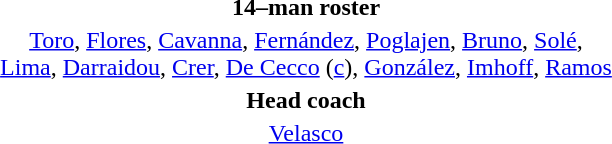<table style="text-align: center; margin-top: 2em; margin-left: auto; margin-right: auto">
<tr>
<td><strong>14–man roster</strong></td>
</tr>
<tr>
<td><a href='#'>Toro</a>, <a href='#'>Flores</a>, <a href='#'>Cavanna</a>, <a href='#'>Fernández</a>, <a href='#'>Poglajen</a>, <a href='#'>Bruno</a>, <a href='#'>Solé</a>,<br><a href='#'>Lima</a>, <a href='#'>Darraidou</a>, <a href='#'>Crer</a>, <a href='#'>De Cecco</a> (<a href='#'>c</a>), <a href='#'>González</a>, <a href='#'>Imhoff</a>, <a href='#'>Ramos</a></td>
</tr>
<tr>
<td><strong>Head coach</strong></td>
</tr>
<tr>
<td><a href='#'>Velasco</a></td>
</tr>
</table>
